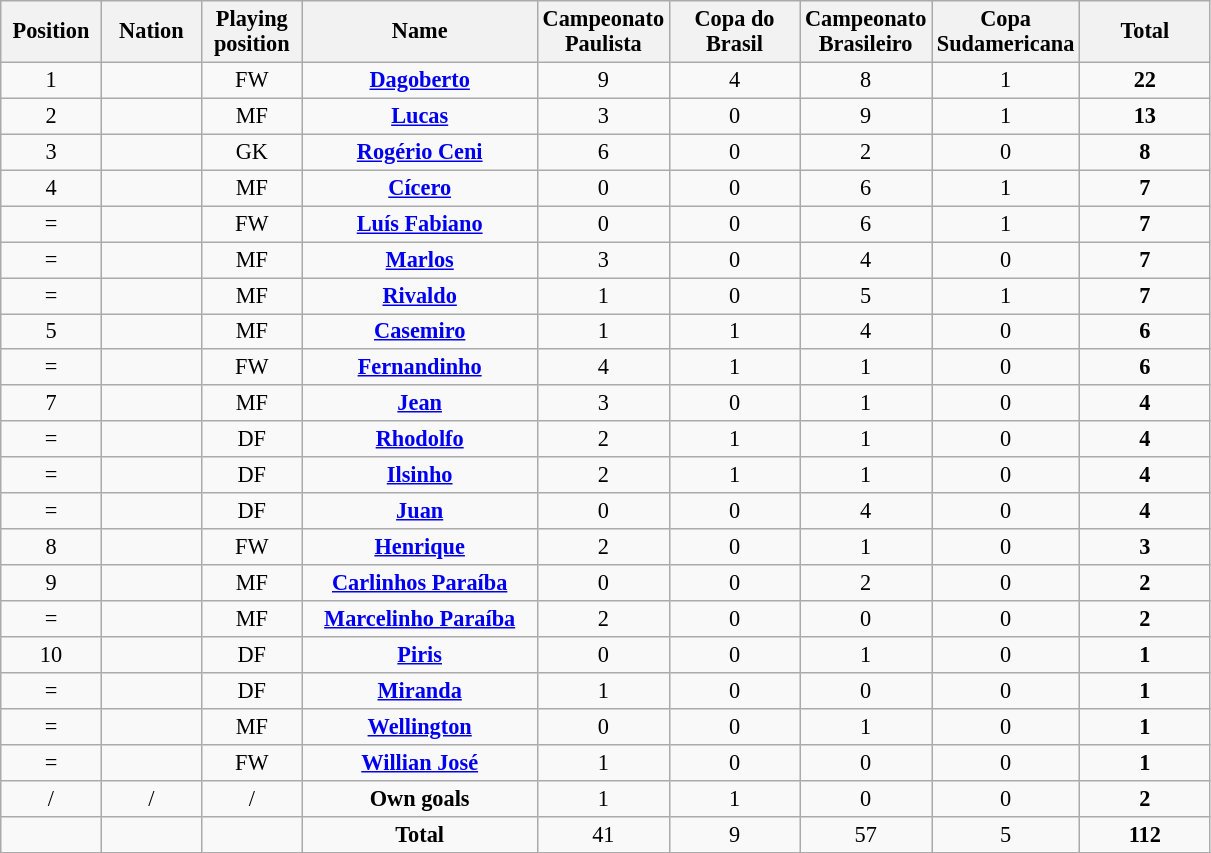<table class="wikitable" style="font-size: 93%; text-align: center;">
<tr>
<th width=60>Position</th>
<th width=60>Nation</th>
<th width=60>Playing position</th>
<th width=150>Name</th>
<th width=80>Campeonato Paulista</th>
<th width=80>Copa do Brasil</th>
<th width=80>Campeonato Brasileiro</th>
<th width=80>Copa Sudamericana</th>
<th width=80>Total</th>
</tr>
<tr>
<td>1</td>
<td></td>
<td>FW</td>
<td><strong><a href='#'>Dagoberto</a></strong></td>
<td>9</td>
<td>4</td>
<td>8</td>
<td>1</td>
<td><strong>22</strong></td>
</tr>
<tr>
<td>2</td>
<td></td>
<td>MF</td>
<td><strong><a href='#'>Lucas</a></strong></td>
<td>3</td>
<td>0</td>
<td>9</td>
<td>1</td>
<td><strong>13</strong></td>
</tr>
<tr>
<td>3</td>
<td></td>
<td>GK</td>
<td><strong><a href='#'>Rogério Ceni</a></strong></td>
<td>6</td>
<td>0</td>
<td>2</td>
<td>0</td>
<td><strong>8</strong></td>
</tr>
<tr>
<td>4</td>
<td></td>
<td>MF</td>
<td><strong><a href='#'>Cícero</a></strong></td>
<td>0</td>
<td>0</td>
<td>6</td>
<td>1</td>
<td><strong>7</strong></td>
</tr>
<tr>
<td>=</td>
<td></td>
<td>FW</td>
<td><strong><a href='#'>Luís Fabiano</a></strong></td>
<td>0</td>
<td>0</td>
<td>6</td>
<td>1</td>
<td><strong>7</strong></td>
</tr>
<tr>
<td>=</td>
<td></td>
<td>MF</td>
<td><strong><a href='#'>Marlos</a></strong></td>
<td>3</td>
<td>0</td>
<td>4</td>
<td>0</td>
<td><strong>7</strong></td>
</tr>
<tr>
<td>=</td>
<td></td>
<td>MF</td>
<td><strong><a href='#'>Rivaldo</a></strong></td>
<td>1</td>
<td>0</td>
<td>5</td>
<td>1</td>
<td><strong>7</strong></td>
</tr>
<tr>
<td>5</td>
<td></td>
<td>MF</td>
<td><strong><a href='#'>Casemiro</a></strong></td>
<td>1</td>
<td>1</td>
<td>4</td>
<td>0</td>
<td><strong>6</strong></td>
</tr>
<tr>
<td>=</td>
<td></td>
<td>FW</td>
<td><strong><a href='#'>Fernandinho</a></strong></td>
<td>4</td>
<td>1</td>
<td>1</td>
<td>0</td>
<td><strong>6</strong></td>
</tr>
<tr>
<td>7</td>
<td></td>
<td>MF</td>
<td><strong><a href='#'>Jean</a></strong></td>
<td>3</td>
<td>0</td>
<td>1</td>
<td>0</td>
<td><strong>4</strong></td>
</tr>
<tr>
<td>=</td>
<td></td>
<td>DF</td>
<td><strong><a href='#'>Rhodolfo</a></strong></td>
<td>2</td>
<td>1</td>
<td>1</td>
<td>0</td>
<td><strong>4</strong></td>
</tr>
<tr>
<td>=</td>
<td></td>
<td>DF</td>
<td><strong><a href='#'>Ilsinho</a></strong></td>
<td>2</td>
<td>1</td>
<td>1</td>
<td>0</td>
<td><strong>4</strong></td>
</tr>
<tr>
<td>=</td>
<td></td>
<td>DF</td>
<td><strong><a href='#'>Juan</a></strong></td>
<td>0</td>
<td>0</td>
<td>4</td>
<td>0</td>
<td><strong>4</strong></td>
</tr>
<tr>
<td>8</td>
<td></td>
<td>FW</td>
<td><strong><a href='#'>Henrique</a></strong></td>
<td>2</td>
<td>0</td>
<td>1</td>
<td>0</td>
<td><strong>3</strong></td>
</tr>
<tr>
<td>9</td>
<td></td>
<td>MF</td>
<td><strong><a href='#'>Carlinhos Paraíba</a></strong></td>
<td>0</td>
<td>0</td>
<td>2</td>
<td>0</td>
<td><strong>2</strong></td>
</tr>
<tr>
<td>=</td>
<td></td>
<td>MF</td>
<td><strong><a href='#'>Marcelinho Paraíba</a></strong></td>
<td>2</td>
<td>0</td>
<td>0</td>
<td>0</td>
<td><strong>2</strong></td>
</tr>
<tr>
<td>10</td>
<td></td>
<td>DF</td>
<td><strong><a href='#'>Piris</a></strong></td>
<td>0</td>
<td>0</td>
<td>1</td>
<td>0</td>
<td><strong>1</strong></td>
</tr>
<tr>
<td>=</td>
<td></td>
<td>DF</td>
<td><strong><a href='#'>Miranda</a></strong></td>
<td>1</td>
<td>0</td>
<td>0</td>
<td>0</td>
<td><strong>1</strong></td>
</tr>
<tr>
<td>=</td>
<td></td>
<td>MF</td>
<td><strong><a href='#'>Wellington</a></strong></td>
<td>0</td>
<td>0</td>
<td>1</td>
<td>0</td>
<td><strong>1</strong></td>
</tr>
<tr>
<td>=</td>
<td></td>
<td>FW</td>
<td><strong><a href='#'>Willian José</a></strong></td>
<td>1</td>
<td>0</td>
<td>0</td>
<td>0</td>
<td><strong>1</strong></td>
</tr>
<tr>
<td>/</td>
<td>/</td>
<td>/</td>
<td><strong>Own goals</strong></td>
<td>1</td>
<td>1</td>
<td>0</td>
<td>0</td>
<td><strong>2</strong></td>
</tr>
<tr>
<td></td>
<td></td>
<td></td>
<td><strong>Total</strong></td>
<td>41</td>
<td>9</td>
<td>57</td>
<td>5</td>
<td><strong>112</strong></td>
</tr>
</table>
